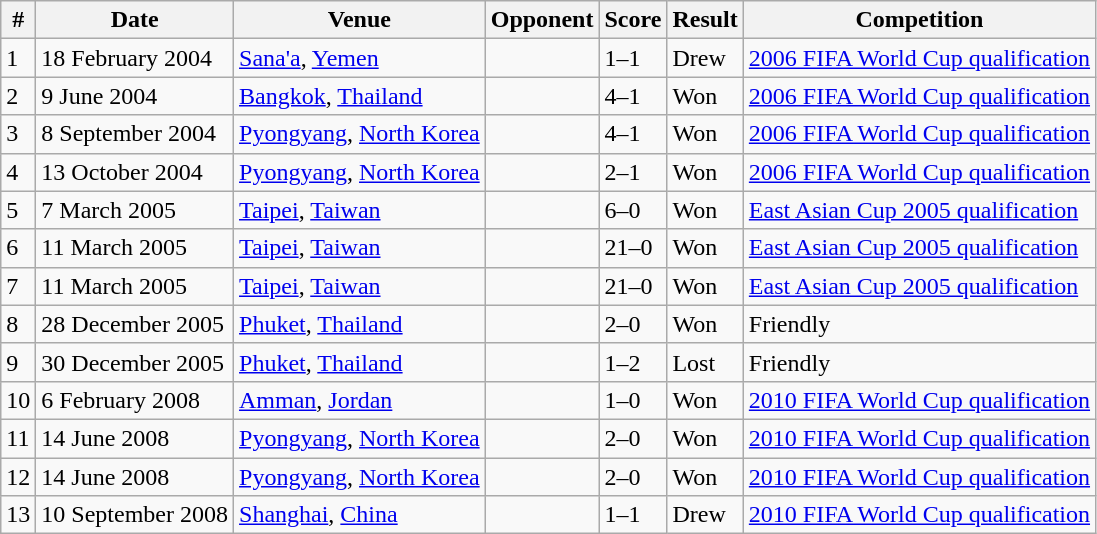<table class="wikitable">
<tr>
<th>#</th>
<th>Date</th>
<th>Venue</th>
<th>Opponent</th>
<th>Score</th>
<th>Result</th>
<th>Competition</th>
</tr>
<tr>
<td>1</td>
<td>18 February 2004</td>
<td><a href='#'>Sana'a</a>, <a href='#'>Yemen</a></td>
<td></td>
<td>1–1</td>
<td>Drew</td>
<td><a href='#'>2006 FIFA World Cup qualification</a></td>
</tr>
<tr>
<td>2</td>
<td>9 June 2004</td>
<td><a href='#'>Bangkok</a>, <a href='#'>Thailand</a></td>
<td></td>
<td>4–1</td>
<td>Won</td>
<td><a href='#'>2006 FIFA World Cup qualification</a></td>
</tr>
<tr>
<td>3</td>
<td>8 September 2004</td>
<td><a href='#'>Pyongyang</a>, <a href='#'>North Korea</a></td>
<td></td>
<td>4–1</td>
<td>Won</td>
<td><a href='#'>2006 FIFA World Cup qualification</a></td>
</tr>
<tr>
<td>4</td>
<td>13 October 2004</td>
<td><a href='#'>Pyongyang</a>, <a href='#'>North Korea</a></td>
<td></td>
<td>2–1</td>
<td>Won</td>
<td><a href='#'>2006 FIFA World Cup qualification</a></td>
</tr>
<tr>
<td>5</td>
<td>7 March 2005</td>
<td><a href='#'>Taipei</a>, <a href='#'>Taiwan</a></td>
<td></td>
<td>6–0</td>
<td>Won</td>
<td><a href='#'>East Asian Cup 2005 qualification</a></td>
</tr>
<tr>
<td>6</td>
<td>11 March 2005</td>
<td><a href='#'>Taipei</a>, <a href='#'>Taiwan</a></td>
<td></td>
<td>21–0</td>
<td>Won</td>
<td><a href='#'>East Asian Cup 2005 qualification</a></td>
</tr>
<tr>
<td>7</td>
<td>11 March 2005</td>
<td><a href='#'>Taipei</a>, <a href='#'>Taiwan</a></td>
<td></td>
<td>21–0</td>
<td>Won</td>
<td><a href='#'>East Asian Cup 2005 qualification</a></td>
</tr>
<tr>
<td>8</td>
<td>28 December 2005</td>
<td><a href='#'>Phuket</a>, <a href='#'>Thailand</a></td>
<td></td>
<td>2–0</td>
<td>Won</td>
<td>Friendly</td>
</tr>
<tr>
<td>9</td>
<td>30 December 2005</td>
<td><a href='#'>Phuket</a>, <a href='#'>Thailand</a></td>
<td></td>
<td>1–2</td>
<td>Lost</td>
<td>Friendly</td>
</tr>
<tr>
<td>10</td>
<td>6 February 2008</td>
<td><a href='#'>Amman</a>, <a href='#'>Jordan</a></td>
<td></td>
<td>1–0</td>
<td>Won</td>
<td><a href='#'>2010 FIFA World Cup qualification</a></td>
</tr>
<tr>
<td>11</td>
<td>14 June 2008</td>
<td><a href='#'>Pyongyang</a>, <a href='#'>North Korea</a></td>
<td></td>
<td>2–0</td>
<td>Won</td>
<td><a href='#'>2010 FIFA World Cup qualification</a></td>
</tr>
<tr>
<td>12</td>
<td>14 June 2008</td>
<td><a href='#'>Pyongyang</a>, <a href='#'>North Korea</a></td>
<td></td>
<td>2–0</td>
<td>Won</td>
<td><a href='#'>2010 FIFA World Cup qualification</a></td>
</tr>
<tr>
<td>13</td>
<td>10 September 2008</td>
<td><a href='#'>Shanghai</a>, <a href='#'>China</a></td>
<td></td>
<td>1–1</td>
<td>Drew</td>
<td><a href='#'>2010 FIFA World Cup qualification</a></td>
</tr>
</table>
